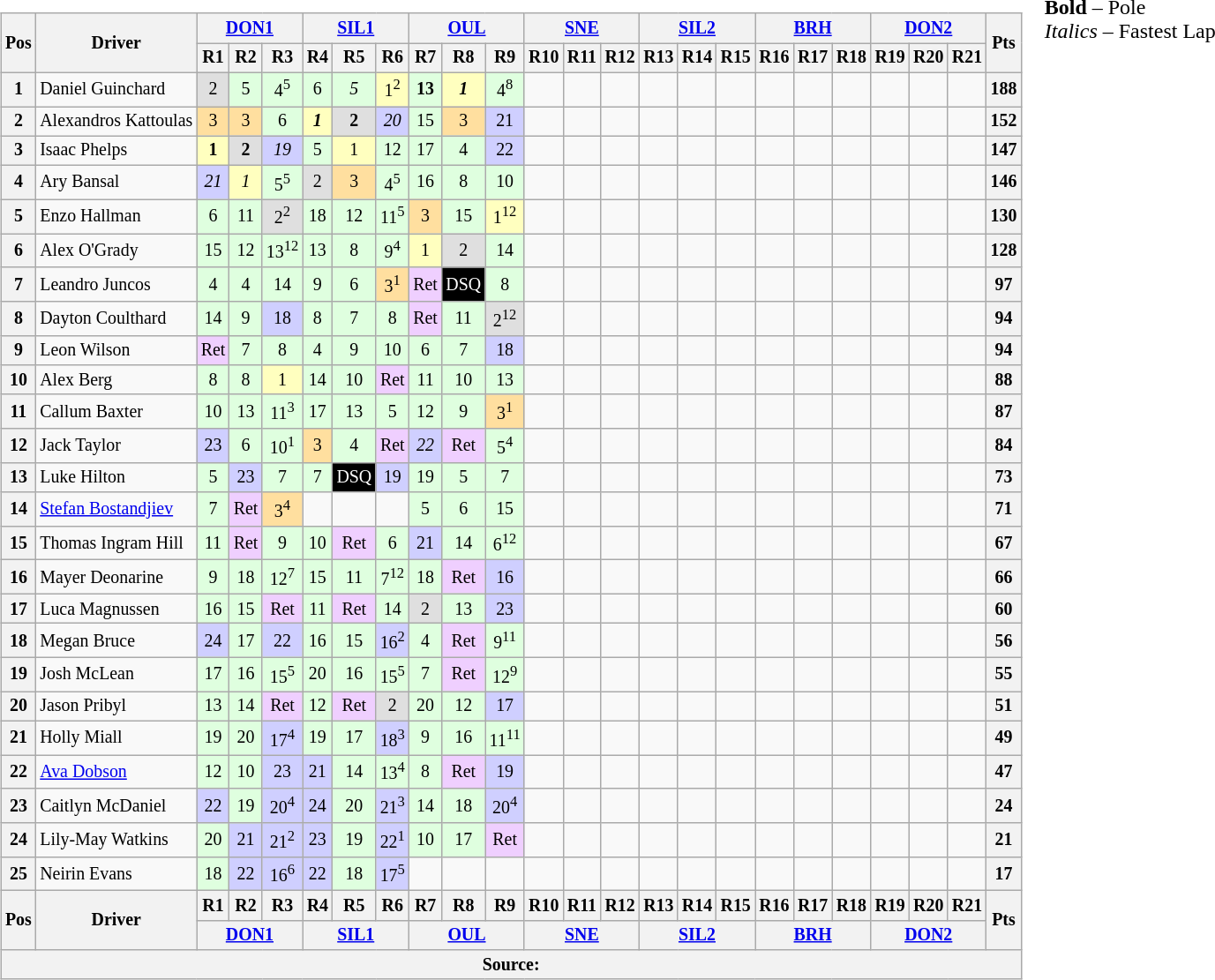<table>
<tr>
<td><br><table class="wikitable" style="font-size: 83%; text-align: center">
<tr>
<th rowspan="2" valign="middle">Pos</th>
<th rowspan="2" valign="middle">Driver</th>
<th colspan="3"><a href='#'>DON1</a></th>
<th colspan="3"><a href='#'>SIL1</a></th>
<th colspan="3"><a href='#'>OUL</a></th>
<th colspan="3"><a href='#'>SNE</a></th>
<th colspan="3"><a href='#'>SIL2</a></th>
<th colspan="3"><a href='#'>BRH</a></th>
<th colspan="3"><a href='#'>DON2</a></th>
<th rowspan="2" valign="middle">Pts</th>
</tr>
<tr>
<th>R1</th>
<th>R2</th>
<th>R3</th>
<th>R4</th>
<th>R5</th>
<th>R6</th>
<th>R7</th>
<th>R8</th>
<th>R9</th>
<th>R10</th>
<th>R11</th>
<th>R12</th>
<th>R13</th>
<th>R14</th>
<th>R15</th>
<th>R16</th>
<th>R17</th>
<th>R18</th>
<th>R19</th>
<th>R20</th>
<th>R21</th>
</tr>
<tr>
<th>1</th>
<td align="left"> Daniel Guinchard</td>
<td bgcolor="#dfdfdf">2</td>
<td bgcolor="#dfffdf">5</td>
<td bgcolor="#dfffdf">4<sup>5</sup></td>
<td bgcolor="#dfffdf">6</td>
<td bgcolor="#dfffdf"><em>5</em></td>
<td bgcolor="#ffffbf">1<sup>2</sup></td>
<td bgcolor="#dfffdf"><strong>13</strong></td>
<td bgcolor="#ffffbf"><strong><em>1</em></strong></td>
<td bgcolor="#dfffdf">4<sup>8</sup></td>
<td></td>
<td></td>
<td></td>
<td></td>
<td></td>
<td></td>
<td></td>
<td></td>
<td></td>
<td></td>
<td></td>
<td></td>
<th>188</th>
</tr>
<tr>
<th>2</th>
<td align="left" nowrap=""> Alexandros Kattoulas</td>
<td bgcolor="#ffdf9f">3</td>
<td bgcolor="#ffdf9f">3</td>
<td bgcolor="#dfffdf">6</td>
<td bgcolor="#ffffbf"><strong><em>1</em></strong></td>
<td bgcolor="#dfdfdf"><strong>2</strong></td>
<td bgcolor="#cfcfff"><em>20</em></td>
<td bgcolor="#dfffdf">15</td>
<td bgcolor="#ffdf9f">3</td>
<td bgcolor="#cfcfff">21</td>
<td></td>
<td></td>
<td></td>
<td></td>
<td></td>
<td></td>
<td></td>
<td></td>
<td></td>
<td></td>
<td></td>
<td></td>
<th>152</th>
</tr>
<tr>
<th>3</th>
<td align="left"> Isaac Phelps</td>
<td bgcolor="#ffffbf"><strong>1</strong></td>
<td bgcolor="#dfdfdf"><strong>2</strong></td>
<td bgcolor="#cfcfff"><em>19</em></td>
<td bgcolor="#dfffdf">5</td>
<td bgcolor="#ffffbf">1</td>
<td bgcolor="#dfffdf">12</td>
<td bgcolor="#dfffdf">17</td>
<td bgcolor="#dfffdf">4</td>
<td bgcolor="#cfcfff">22</td>
<td></td>
<td></td>
<td></td>
<td></td>
<td></td>
<td></td>
<td></td>
<td></td>
<td></td>
<td></td>
<td></td>
<td></td>
<th>147</th>
</tr>
<tr>
<th>4</th>
<td align="left"> Ary Bansal</td>
<td bgcolor="#cfcfff"><em>21</em></td>
<td bgcolor="#ffffbf"><em>1</em></td>
<td bgcolor="#dfffdf">5<sup>5</sup></td>
<td bgcolor="#dfdfdf">2</td>
<td bgcolor="#ffdf9f">3</td>
<td bgcolor="#dfffdf">4<sup>5</sup></td>
<td bgcolor="#dfffdf">16</td>
<td bgcolor="#dfffdf">8</td>
<td bgcolor="#dfffdf">10</td>
<td></td>
<td></td>
<td></td>
<td></td>
<td></td>
<td></td>
<td></td>
<td></td>
<td></td>
<td></td>
<td></td>
<td></td>
<th>146</th>
</tr>
<tr>
<th>5</th>
<td align="left"> Enzo Hallman</td>
<td bgcolor="#dfffdf">6</td>
<td bgcolor="#dfffdf">11</td>
<td bgcolor="#dfdfdf">2<sup>2</sup></td>
<td bgcolor="#dfffdf">18</td>
<td bgcolor="#dfffdf">12</td>
<td bgcolor="#dfffdf">11<sup>5</sup></td>
<td bgcolor="#ffdf9f">3</td>
<td bgcolor="#dfffdf">15</td>
<td bgcolor="#ffffbf">1<sup>12</sup></td>
<td></td>
<td></td>
<td></td>
<td></td>
<td></td>
<td></td>
<td></td>
<td></td>
<td></td>
<td></td>
<td></td>
<td></td>
<th>130</th>
</tr>
<tr>
<th>6</th>
<td align="left"> Alex O'Grady</td>
<td bgcolor="#dfffdf">15</td>
<td bgcolor="#dfffdf">12</td>
<td bgcolor="#dfffdf">13<sup>12</sup></td>
<td bgcolor="#dfffdf">13</td>
<td bgcolor="#dfffdf">8</td>
<td bgcolor="#dfffdf">9<sup>4</sup></td>
<td bgcolor="#ffffbf">1</td>
<td bgcolor="#dfdfdf">2</td>
<td bgcolor="#dfffdf">14</td>
<td></td>
<td></td>
<td></td>
<td></td>
<td></td>
<td></td>
<td></td>
<td></td>
<td></td>
<td></td>
<td></td>
<td></td>
<th>128</th>
</tr>
<tr>
<th>7</th>
<td align="left"> Leandro Juncos</td>
<td bgcolor="#dfffdf">4</td>
<td bgcolor="#dfffdf">4</td>
<td bgcolor="#dfffdf">14</td>
<td bgcolor="#dfffdf">9</td>
<td bgcolor="#dfffdf">6</td>
<td bgcolor="#ffdf9f">3<sup>1</sup></td>
<td bgcolor="#efcfff">Ret</td>
<td style="background-color:#000000;color:white">DSQ</td>
<td bgcolor="#dfffdf">8</td>
<td></td>
<td></td>
<td></td>
<td></td>
<td></td>
<td></td>
<td></td>
<td></td>
<td></td>
<td></td>
<td></td>
<td></td>
<th>97</th>
</tr>
<tr>
<th>8</th>
<td align="left"> Dayton Coulthard</td>
<td bgcolor="#dfffdf">14</td>
<td bgcolor="#dfffdf">9</td>
<td bgcolor="#cfcfff">18</td>
<td bgcolor="#dfffdf">8</td>
<td bgcolor="#dfffdf">7</td>
<td bgcolor="#dfffdf">8</td>
<td bgcolor="#efcfff">Ret</td>
<td bgcolor="#dfffdf">11</td>
<td bgcolor="#dfdfdf">2<sup>12</sup></td>
<td></td>
<td></td>
<td></td>
<td></td>
<td></td>
<td></td>
<td></td>
<td></td>
<td></td>
<td></td>
<td></td>
<td></td>
<th>94</th>
</tr>
<tr>
<th>9</th>
<td align="left"> Leon Wilson</td>
<td bgcolor="#efcfff">Ret</td>
<td bgcolor="#dfffdf">7</td>
<td bgcolor="#dfffdf">8</td>
<td bgcolor="#dfffdf">4</td>
<td bgcolor="#dfffdf">9</td>
<td bgcolor="#dfffdf">10</td>
<td bgcolor="#dfffdf">6</td>
<td bgcolor="#dfffdf">7</td>
<td bgcolor="#cfcfff">18</td>
<td></td>
<td></td>
<td></td>
<td></td>
<td></td>
<td></td>
<td></td>
<td></td>
<td></td>
<td></td>
<td></td>
<td></td>
<th>94</th>
</tr>
<tr>
<th>10</th>
<td align="left"> Alex Berg</td>
<td bgcolor="#dfffdf">8</td>
<td bgcolor="#dfffdf">8</td>
<td bgcolor="#ffffbf">1</td>
<td bgcolor="#dfffdf">14</td>
<td bgcolor="#dfffdf">10</td>
<td bgcolor="#efcfff">Ret</td>
<td bgcolor="#dfffdf">11</td>
<td bgcolor="#dfffdf">10</td>
<td bgcolor="#dfffdf">13</td>
<td></td>
<td></td>
<td></td>
<td></td>
<td></td>
<td></td>
<td></td>
<td></td>
<td></td>
<td></td>
<td></td>
<td></td>
<th>88</th>
</tr>
<tr>
<th>11</th>
<td align="left"> Callum Baxter</td>
<td bgcolor="#dfffdf">10</td>
<td bgcolor="#dfffdf">13</td>
<td bgcolor="#dfffdf">11<sup>3</sup></td>
<td bgcolor="#dfffdf">17</td>
<td bgcolor="#dfffdf">13</td>
<td bgcolor="#dfffdf">5</td>
<td bgcolor="#dfffdf">12</td>
<td bgcolor="#dfffdf">9</td>
<td bgcolor="#ffdf9f">3<sup>1</sup></td>
<td></td>
<td></td>
<td></td>
<td></td>
<td></td>
<td></td>
<td></td>
<td></td>
<td></td>
<td></td>
<td></td>
<td></td>
<th>87</th>
</tr>
<tr>
<th>12</th>
<td align="left"> Jack Taylor</td>
<td bgcolor="#cfcfff">23</td>
<td bgcolor="#dfffdf">6</td>
<td bgcolor="#dfffdf">10<sup>1</sup></td>
<td bgcolor="#ffdf9f">3</td>
<td bgcolor="#dfffdf">4</td>
<td bgcolor="#efcfff">Ret</td>
<td bgcolor="#cfcfff"><em>22</em></td>
<td bgcolor="#efcfff">Ret</td>
<td bgcolor="#dfffdf">5<sup>4</sup></td>
<td></td>
<td></td>
<td></td>
<td></td>
<td></td>
<td></td>
<td></td>
<td></td>
<td></td>
<td></td>
<td></td>
<td></td>
<th>84</th>
</tr>
<tr>
<th>13</th>
<td align="left"> Luke Hilton</td>
<td bgcolor="#dfffdf">5</td>
<td bgcolor="#cfcfff">23</td>
<td bgcolor="#dfffdf">7</td>
<td bgcolor="#dfffdf">7</td>
<td style="background-color:#000000;color:white">DSQ</td>
<td bgcolor="#cfcfff">19</td>
<td bgcolor="#dfffdf">19</td>
<td bgcolor="#dfffdf">5</td>
<td bgcolor="#dfffdf">7</td>
<td></td>
<td></td>
<td></td>
<td></td>
<td></td>
<td></td>
<td></td>
<td></td>
<td></td>
<td></td>
<td></td>
<td></td>
<th>73</th>
</tr>
<tr>
<th>14</th>
<td align="left"> <a href='#'>Stefan Bostandjiev</a></td>
<td bgcolor="#dfffdf">7</td>
<td bgcolor="#efcfff">Ret</td>
<td bgcolor="#ffdf9f">3<sup>4</sup></td>
<td></td>
<td></td>
<td></td>
<td bgcolor="#dfffdf">5</td>
<td bgcolor="#dfffdf">6</td>
<td bgcolor="#dfffdf">15</td>
<td></td>
<td></td>
<td></td>
<td></td>
<td></td>
<td></td>
<td></td>
<td></td>
<td></td>
<td></td>
<td></td>
<td></td>
<th>71</th>
</tr>
<tr>
<th>15</th>
<td align="left"> Thomas Ingram Hill</td>
<td bgcolor="#dfffdf">11</td>
<td bgcolor="#efcfff">Ret</td>
<td bgcolor="#dfffdf">9</td>
<td bgcolor="#dfffdf">10</td>
<td bgcolor="#efcfff">Ret</td>
<td bgcolor="#dfffdf">6</td>
<td bgcolor="#cfcfff">21</td>
<td bgcolor="#dfffdf">14</td>
<td bgcolor="#dfffdf">6<sup>12</sup></td>
<td></td>
<td></td>
<td></td>
<td></td>
<td></td>
<td></td>
<td></td>
<td></td>
<td></td>
<td></td>
<td></td>
<td></td>
<th>67</th>
</tr>
<tr>
<th>16</th>
<td align="left"> Mayer Deonarine</td>
<td bgcolor="#dfffdf">9</td>
<td bgcolor="#dfffdf">18</td>
<td bgcolor="#dfffdf">12<sup>7</sup></td>
<td bgcolor="#dfffdf">15</td>
<td bgcolor="#dfffdf">11</td>
<td bgcolor="#dfffdf">7<sup>12</sup></td>
<td bgcolor="#dfffdf">18</td>
<td bgcolor="#efcfff">Ret</td>
<td bgcolor="#cfcfff">16</td>
<td></td>
<td></td>
<td></td>
<td></td>
<td></td>
<td></td>
<td></td>
<td></td>
<td></td>
<td></td>
<td></td>
<td></td>
<th>66</th>
</tr>
<tr>
<th>17</th>
<td align="left"> Luca Magnussen</td>
<td bgcolor="#dfffdf">16</td>
<td bgcolor="#dfffdf">15</td>
<td bgcolor="#efcfff">Ret</td>
<td bgcolor="#dfffdf">11</td>
<td bgcolor="#efcfff">Ret</td>
<td bgcolor="#dfffdf">14</td>
<td bgcolor="#dfdfdf">2</td>
<td bgcolor="#dfffdf">13</td>
<td bgcolor="#cfcfff">23</td>
<td></td>
<td></td>
<td></td>
<td></td>
<td></td>
<td></td>
<td></td>
<td></td>
<td></td>
<td></td>
<td></td>
<td></td>
<th>60</th>
</tr>
<tr>
<th>18</th>
<td align="left"> Megan Bruce</td>
<td bgcolor="#cfcfff">24</td>
<td bgcolor="#dfffdf">17</td>
<td bgcolor="#cfcfff">22</td>
<td bgcolor="#dfffdf">16</td>
<td bgcolor="#dfffdf">15</td>
<td bgcolor="#cfcfff">16<sup>2</sup></td>
<td bgcolor="#dfffdf">4</td>
<td bgcolor="#efcfff">Ret</td>
<td bgcolor="#dfffdf">9<sup>11</sup></td>
<td></td>
<td></td>
<td></td>
<td></td>
<td></td>
<td></td>
<td></td>
<td></td>
<td></td>
<td></td>
<td></td>
<td></td>
<th>56</th>
</tr>
<tr>
<th>19</th>
<td align="left"> Josh McLean</td>
<td bgcolor="#dfffdf">17</td>
<td bgcolor="#dfffdf">16</td>
<td bgcolor="#dfffdf">15<sup>5</sup></td>
<td bgcolor="#dfffdf">20</td>
<td bgcolor="#dfffdf">16</td>
<td bgcolor="#dfffdf">15<sup>5</sup></td>
<td bgcolor="#dfffdf">7</td>
<td bgcolor="#efcfff">Ret</td>
<td bgcolor="#dfffdf">12<sup>9</sup></td>
<td></td>
<td></td>
<td></td>
<td></td>
<td></td>
<td></td>
<td></td>
<td></td>
<td></td>
<td></td>
<td></td>
<td></td>
<th>55</th>
</tr>
<tr>
<th>20</th>
<td align="left"> Jason Pribyl</td>
<td bgcolor="#dfffdf">13</td>
<td bgcolor="#dfffdf">14</td>
<td bgcolor="#efcfff">Ret</td>
<td bgcolor="#dfffdf">12</td>
<td bgcolor="#efcfff">Ret</td>
<td bgcolor="#dfdfdf">2</td>
<td bgcolor="#dfffdf">20</td>
<td bgcolor="#dfffdf">12</td>
<td bgcolor="#cfcfff">17</td>
<td></td>
<td></td>
<td></td>
<td></td>
<td></td>
<td></td>
<td></td>
<td></td>
<td></td>
<td></td>
<td></td>
<td></td>
<th>51</th>
</tr>
<tr>
<th>21</th>
<td align="left"> Holly Miall</td>
<td bgcolor="#dfffdf">19</td>
<td bgcolor="#dfffdf">20</td>
<td bgcolor="#cfcfff">17<sup>4</sup></td>
<td bgcolor="#dfffdf">19</td>
<td bgcolor="#dfffdf">17</td>
<td bgcolor="#cfcfff">18<sup>3</sup></td>
<td bgcolor="#dfffdf">9</td>
<td bgcolor="#dfffdf">16</td>
<td bgcolor="#dfffdf">11<sup>11</sup></td>
<td></td>
<td></td>
<td></td>
<td></td>
<td></td>
<td></td>
<td></td>
<td></td>
<td></td>
<td></td>
<td></td>
<td></td>
<th>49</th>
</tr>
<tr>
<th>22</th>
<td align="left"> <a href='#'>Ava Dobson</a></td>
<td bgcolor="#dfffdf">12</td>
<td bgcolor="#dfffdf">10</td>
<td bgcolor="#cfcfff">23</td>
<td bgcolor="#cfcfff">21</td>
<td bgcolor="#dfffdf">14</td>
<td bgcolor="#dfffdf">13<sup>4</sup></td>
<td bgcolor="#dfffdf">8</td>
<td bgcolor="#efcfff">Ret</td>
<td bgcolor="#cfcfff">19</td>
<td></td>
<td></td>
<td></td>
<td></td>
<td></td>
<td></td>
<td></td>
<td></td>
<td></td>
<td></td>
<td></td>
<td></td>
<th>47</th>
</tr>
<tr>
<th>23</th>
<td align="left"> Caitlyn McDaniel</td>
<td bgcolor="#cfcfff">22</td>
<td bgcolor="#dfffdf">19</td>
<td bgcolor="#cfcfff">20<sup>4</sup></td>
<td bgcolor="#cfcfff">24</td>
<td bgcolor="#dfffdf">20</td>
<td bgcolor="#cfcfff">21<sup>3</sup></td>
<td bgcolor="#dfffdf">14</td>
<td bgcolor="#dfffdf">18</td>
<td bgcolor="#cfcfff">20<sup>4</sup></td>
<td></td>
<td></td>
<td></td>
<td></td>
<td></td>
<td></td>
<td></td>
<td></td>
<td></td>
<td></td>
<td></td>
<td></td>
<th>24</th>
</tr>
<tr>
<th>24</th>
<td align="left"> Lily-May Watkins</td>
<td bgcolor="#dfffdf">20</td>
<td bgcolor="#cfcfff">21</td>
<td bgcolor="#cfcfff">21<sup>2</sup></td>
<td bgcolor="#cfcfff">23</td>
<td bgcolor="#dfffdf">19</td>
<td bgcolor="#cfcfff">22<sup>1</sup></td>
<td bgcolor="#dfffdf">10</td>
<td bgcolor="#dfffdf">17</td>
<td bgcolor="#efcfff">Ret</td>
<td></td>
<td></td>
<td></td>
<td></td>
<td></td>
<td></td>
<td></td>
<td></td>
<td></td>
<td></td>
<td></td>
<td></td>
<th>21</th>
</tr>
<tr>
<th>25</th>
<td align="left"> Neirin Evans</td>
<td bgcolor="#dfffdf">18</td>
<td bgcolor="#cfcfff">22</td>
<td bgcolor="#cfcfff">16<sup>6</sup></td>
<td bgcolor="#cfcfff">22</td>
<td bgcolor="#dfffdf">18</td>
<td bgcolor="#cfcfff">17<sup>5</sup></td>
<td></td>
<td></td>
<td></td>
<td></td>
<td></td>
<td></td>
<td></td>
<td></td>
<td></td>
<td></td>
<td></td>
<td></td>
<td></td>
<td></td>
<td></td>
<th>17</th>
</tr>
<tr>
<th rowspan="2">Pos</th>
<th rowspan="2">Driver</th>
<th>R1</th>
<th>R2</th>
<th>R3</th>
<th>R4</th>
<th>R5</th>
<th>R6</th>
<th>R7</th>
<th>R8</th>
<th>R9</th>
<th>R10</th>
<th>R11</th>
<th>R12</th>
<th>R13</th>
<th>R14</th>
<th>R15</th>
<th>R16</th>
<th>R17</th>
<th>R18</th>
<th>R19</th>
<th>R20</th>
<th>R21</th>
<th rowspan="2">Pts</th>
</tr>
<tr>
<th colspan="3"><a href='#'>DON1</a></th>
<th colspan="3"><a href='#'>SIL1</a></th>
<th colspan="3"><a href='#'>OUL</a></th>
<th colspan="3"><a href='#'>SNE</a></th>
<th colspan="3"><a href='#'>SIL2</a></th>
<th colspan="3"><a href='#'>BRH</a></th>
<th colspan="3"><a href='#'>DON2</a></th>
</tr>
<tr>
<th colspan="24">Source:</th>
</tr>
</table>
</td>
<td valign="top"><br><span><strong>Bold</strong> – Pole</span><br><span><em>Italics</em> – Fastest Lap</span></td>
</tr>
</table>
